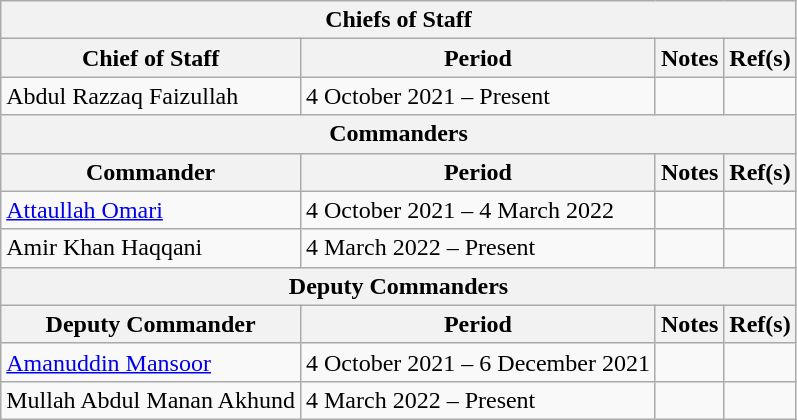<table class="wikitable">
<tr>
<th colspan="4">Chiefs of Staff</th>
</tr>
<tr>
<th>Chief of Staff</th>
<th>Period</th>
<th>Notes</th>
<th>Ref(s)</th>
</tr>
<tr>
<td>Abdul Razzaq Faizullah</td>
<td>4 October 2021 – Present</td>
<td></td>
<td></td>
</tr>
<tr>
<th colspan="4">Commanders</th>
</tr>
<tr>
<th>Commander</th>
<th>Period</th>
<th>Notes</th>
<th>Ref(s)</th>
</tr>
<tr>
<td><a href='#'>Attaullah Omari</a></td>
<td>4 October 2021 – 4 March 2022</td>
<td></td>
<td></td>
</tr>
<tr>
<td>Amir Khan Haqqani</td>
<td>4 March 2022 – Present</td>
<td></td>
<td></td>
</tr>
<tr>
<th colspan="4">Deputy Commanders</th>
</tr>
<tr>
<th>Deputy Commander</th>
<th>Period</th>
<th>Notes</th>
<th>Ref(s)</th>
</tr>
<tr>
<td><a href='#'>Amanuddin Mansoor</a></td>
<td>4 October 2021 – 6 December 2021</td>
<td></td>
<td></td>
</tr>
<tr>
<td>Mullah Abdul Manan Akhund</td>
<td>4 March 2022 – Present</td>
<td></td>
<td></td>
</tr>
</table>
